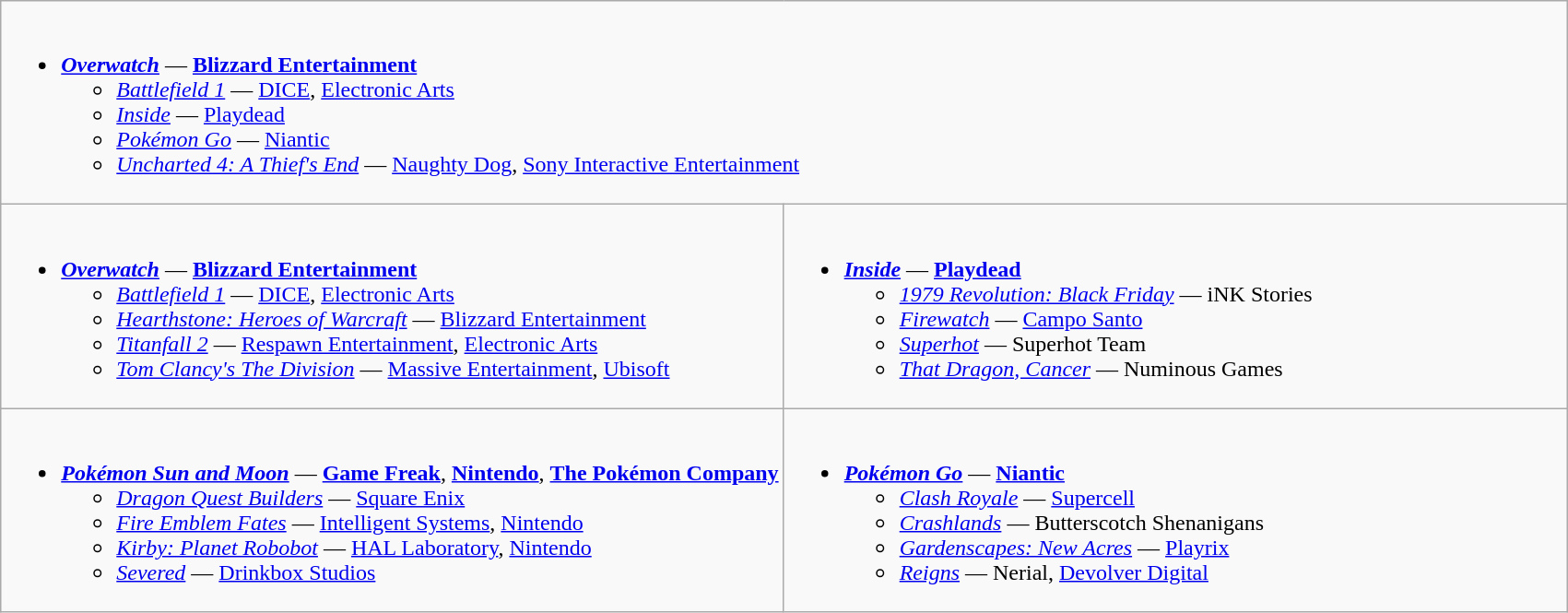<table class="wikitable">
<tr>
<td valign="top" width="50%" colspan="2"><br><ul><li><strong><em><a href='#'>Overwatch</a></em></strong> — <strong><a href='#'>Blizzard Entertainment</a></strong><ul><li><em><a href='#'>Battlefield 1</a></em> — <a href='#'>DICE</a>, <a href='#'>Electronic Arts</a></li><li><em><a href='#'>Inside</a></em> — <a href='#'>Playdead</a></li><li><em><a href='#'>Pokémon Go</a></em> — <a href='#'>Niantic</a></li><li><em><a href='#'>Uncharted 4: A Thief's End</a></em> — <a href='#'>Naughty Dog</a>, <a href='#'>Sony Interactive Entertainment</a></li></ul></li></ul></td>
</tr>
<tr>
<td valign="top" width="50%"><br><ul><li><strong><em><a href='#'>Overwatch</a></em></strong> — <strong><a href='#'>Blizzard Entertainment</a></strong><ul><li><em><a href='#'>Battlefield 1</a></em> — <a href='#'>DICE</a>, <a href='#'>Electronic Arts</a></li><li><em><a href='#'>Hearthstone: Heroes of Warcraft</a></em> — <a href='#'>Blizzard Entertainment</a></li><li><em><a href='#'>Titanfall 2</a></em> — <a href='#'>Respawn Entertainment</a>, <a href='#'>Electronic Arts</a></li><li><em><a href='#'>Tom Clancy's The Division</a></em> — <a href='#'>Massive Entertainment</a>, <a href='#'>Ubisoft</a></li></ul></li></ul></td>
<td valign="top" width="50%"><br><ul><li><strong><em><a href='#'>Inside</a></em></strong> — <strong><a href='#'>Playdead</a></strong><ul><li><em><a href='#'>1979 Revolution: Black Friday</a></em> — iNK Stories</li><li><em><a href='#'>Firewatch</a></em> — <a href='#'>Campo Santo</a></li><li><em><a href='#'>Superhot</a></em> — Superhot Team</li><li><em><a href='#'>That Dragon, Cancer</a></em> — Numinous Games</li></ul></li></ul></td>
</tr>
<tr>
<td valign="top" width="50%"><br><ul><li><strong><em><a href='#'>Pokémon Sun and Moon</a></em></strong> — <strong><a href='#'>Game Freak</a></strong>, <strong><a href='#'>Nintendo</a></strong>, <strong><a href='#'>The Pokémon Company</a></strong><ul><li><em><a href='#'>Dragon Quest Builders</a></em> — <a href='#'>Square Enix</a></li><li><em><a href='#'>Fire Emblem Fates</a></em> — <a href='#'>Intelligent Systems</a>, <a href='#'>Nintendo</a></li><li><em><a href='#'>Kirby: Planet Robobot</a></em> — <a href='#'>HAL Laboratory</a>, <a href='#'>Nintendo</a></li><li><em><a href='#'>Severed</a></em> — <a href='#'>Drinkbox Studios</a></li></ul></li></ul></td>
<td valign="top" width="50%"><br><ul><li><strong><em><a href='#'>Pokémon Go</a></em></strong> — <strong><a href='#'>Niantic</a></strong><ul><li><em><a href='#'>Clash Royale</a></em> — <a href='#'>Supercell</a></li><li><em><a href='#'>Crashlands</a></em> — Butterscotch Shenanigans</li><li><em><a href='#'>Gardenscapes: New Acres</a></em> — <a href='#'>Playrix</a></li><li><em><a href='#'>Reigns</a></em> — Nerial, <a href='#'>Devolver Digital</a></li></ul></li></ul></td>
</tr>
</table>
